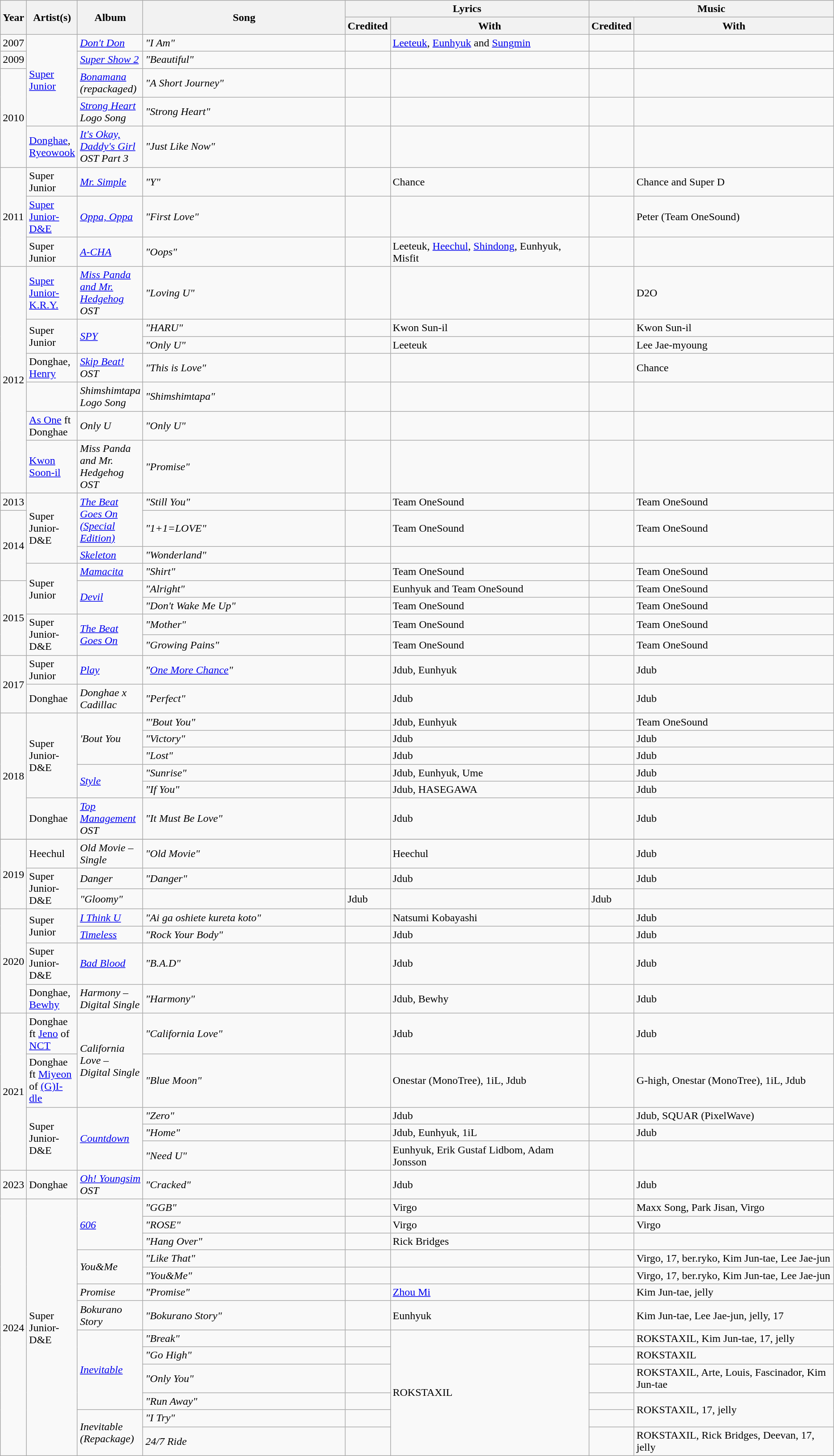<table class="wikitable">
<tr>
<th rowspan="2">Year</th>
<th rowspan="2">Artist(s)</th>
<th rowspan="2">Album</th>
<th rowspan="2" width="400px">Song</th>
<th colspan="2">Lyrics</th>
<th colspan="2">Music</th>
</tr>
<tr>
<th width=50px>Credited</th>
<th width=400px>With</th>
<th width=50px>Credited</th>
<th width=400px>With</th>
</tr>
<tr>
<td>2007</td>
<td rowspan="4"><a href='#'>Super Junior</a></td>
<td><em><a href='#'>Don't Don</a></em></td>
<td><em>"I Am"</em></td>
<td></td>
<td><a href='#'>Leeteuk</a>, <a href='#'>Eunhyuk</a> and <a href='#'>Sungmin</a></td>
<td></td>
<td></td>
</tr>
<tr>
<td>2009</td>
<td><a href='#'><em>Super Show 2</em></a></td>
<td><em>"Beautiful"</em></td>
<td></td>
<td></td>
<td></td>
<td></td>
</tr>
<tr>
<td rowspan="3">2010</td>
<td><em><a href='#'>Bonamana</a> (repackaged)</em></td>
<td><em>"A Short Journey"</em></td>
<td></td>
<td></td>
<td></td>
<td></td>
</tr>
<tr>
<td><em><a href='#'>Strong Heart</a> Logo Song</em></td>
<td><em>"Strong Heart"</em></td>
<td></td>
<td></td>
<td></td>
<td></td>
</tr>
<tr>
<td><a href='#'>Donghae</a>, <a href='#'>Ryeowook</a></td>
<td><em><a href='#'>It's Okay, Daddy's Girl</a> OST Part 3</em></td>
<td><em>"Just Like Now"</em></td>
<td></td>
<td></td>
<td></td>
<td></td>
</tr>
<tr>
<td rowspan="3">2011</td>
<td>Super Junior</td>
<td><em><a href='#'>Mr. Simple</a></em></td>
<td><em>"Y"</em></td>
<td></td>
<td>Chance</td>
<td></td>
<td>Chance and Super D</td>
</tr>
<tr>
<td><a href='#'>Super Junior-D&E</a></td>
<td><em><a href='#'>Oppa, Oppa</a></em></td>
<td><em>"First Love"</em></td>
<td></td>
<td></td>
<td></td>
<td>Peter (Team OneSound)</td>
</tr>
<tr>
<td>Super Junior</td>
<td><em><a href='#'>A-CHA</a></em></td>
<td><em>"Oops"</em></td>
<td></td>
<td>Leeteuk, <a href='#'>Heechul</a>, <a href='#'>Shindong</a>, Eunhyuk, Misfit</td>
<td></td>
<td></td>
</tr>
<tr>
<td rowspan="7">2012</td>
<td><a href='#'>Super Junior-K.R.Y.</a></td>
<td><em><a href='#'>Miss Panda and Mr. Hedgehog</a> OST</em></td>
<td><em>"Loving U"</em></td>
<td></td>
<td></td>
<td></td>
<td>D2O</td>
</tr>
<tr>
<td rowspan="2">Super Junior</td>
<td rowspan="2"><a href='#'><em>SPY</em></a></td>
<td><em>"HARU"</em></td>
<td></td>
<td>Kwon Sun-il</td>
<td></td>
<td>Kwon Sun-il</td>
</tr>
<tr>
<td><em>"Only U"</em></td>
<td></td>
<td>Leeteuk</td>
<td></td>
<td>Lee Jae-myoung</td>
</tr>
<tr>
<td>Donghae, <a href='#'>Henry</a></td>
<td><em><a href='#'>Skip Beat!</a> OST</em></td>
<td><em>"This is Love"</em></td>
<td></td>
<td></td>
<td></td>
<td>Chance</td>
</tr>
<tr>
<td></td>
<td><em>Shimshimtapa Logo Song</em></td>
<td><em>"Shimshimtapa"</em></td>
<td></td>
<td></td>
<td></td>
<td></td>
</tr>
<tr>
<td><a href='#'>As One</a> ft Donghae</td>
<td><em>Only U</em></td>
<td><em>"Only U"</em></td>
<td></td>
<td></td>
<td></td>
<td></td>
</tr>
<tr>
<td><a href='#'>Kwon Soon-il</a></td>
<td><em>Miss Panda and Mr. Hedgehog OST</em></td>
<td><em>"Promise"</em></td>
<td></td>
<td></td>
<td></td>
<td></td>
</tr>
<tr>
<td>2013</td>
<td rowspan="3">Super Junior-D&E</td>
<td rowspan="2"><em><a href='#'>The Beat Goes On (Special Edition)</a></em></td>
<td><em>"Still You"</em></td>
<td></td>
<td>Team OneSound</td>
<td></td>
<td>Team OneSound</td>
</tr>
<tr>
<td rowspan="3">2014</td>
<td><em>"1+1=LOVE"</em></td>
<td></td>
<td>Team OneSound</td>
<td></td>
<td>Team OneSound</td>
</tr>
<tr>
<td><a href='#'><em>Skeleton</em></a></td>
<td><em>"Wonderland"</em></td>
<td></td>
<td></td>
<td></td>
<td></td>
</tr>
<tr>
<td rowspan="3">Super Junior</td>
<td><em><a href='#'>Mamacita</a></em></td>
<td><em>"Shirt"</em></td>
<td></td>
<td>Team OneSound</td>
<td></td>
<td>Team OneSound</td>
</tr>
<tr>
<td rowspan="4">2015</td>
<td rowspan="2"><em><a href='#'>Devil</a></em></td>
<td><em>"Alright"</em></td>
<td></td>
<td>Eunhyuk and Team OneSound</td>
<td></td>
<td>Team OneSound</td>
</tr>
<tr>
<td><em>"Don't Wake Me Up"</em></td>
<td></td>
<td>Team OneSound</td>
<td></td>
<td>Team OneSound</td>
</tr>
<tr>
<td rowspan="2">Super Junior-D&E</td>
<td rowspan="2"><em><a href='#'>The Beat Goes On</a></em></td>
<td><em>"Mother"</em></td>
<td></td>
<td>Team OneSound</td>
<td></td>
<td>Team OneSound</td>
</tr>
<tr>
<td><em>"Growing Pains"</em></td>
<td></td>
<td>Team OneSound</td>
<td></td>
<td>Team OneSound</td>
</tr>
<tr>
<td rowspan="2">2017</td>
<td>Super Junior</td>
<td><a href='#'><em>Play</em></a></td>
<td><em>"<a href='#'>One More Chance</a>"</em></td>
<td></td>
<td>Jdub, Eunhyuk</td>
<td></td>
<td>Jdub</td>
</tr>
<tr>
<td>Donghae</td>
<td><em>Donghae x Cadillac</em></td>
<td><em>"Perfect"</em></td>
<td></td>
<td>Jdub</td>
<td></td>
<td>Jdub</td>
</tr>
<tr>
<td rowspan="6">2018</td>
<td rowspan="5">Super Junior-D&E</td>
<td rowspan="3"><em>'Bout You</em></td>
<td><em>"'Bout You"</em></td>
<td></td>
<td>Jdub, Eunhyuk</td>
<td></td>
<td>Team OneSound</td>
</tr>
<tr>
<td><em>"Victory"</em></td>
<td></td>
<td>Jdub</td>
<td></td>
<td>Jdub</td>
</tr>
<tr>
<td><em>"Lost"</em></td>
<td></td>
<td>Jdub</td>
<td></td>
<td>Jdub</td>
</tr>
<tr>
<td rowspan="2"><em><a href='#'>Style</a></em></td>
<td><em>"Sunrise"</em></td>
<td></td>
<td>Jdub, Eunhyuk, Ume</td>
<td></td>
<td>Jdub</td>
</tr>
<tr>
<td><em>"If You"</em></td>
<td></td>
<td>Jdub, HASEGAWA</td>
<td></td>
<td>Jdub</td>
</tr>
<tr>
<td>Donghae</td>
<td><em><a href='#'>Top Management</a> OST</em></td>
<td><em>"It Must Be Love"</em></td>
<td></td>
<td>Jdub</td>
<td></td>
<td>Jdub</td>
</tr>
<tr>
</tr>
<tr>
<td rowspan="3">2019</td>
<td>Heechul</td>
<td><em>Old Movie – Single</em></td>
<td><em>"Old Movie"</em></td>
<td></td>
<td>Heechul</td>
<td></td>
<td>Jdub</td>
</tr>
<tr>
<td rowspan="2">Super Junior-D&E</td>
<td rwospan-2"><em>Danger</em></td>
<td><em>"Danger"</em></td>
<td></td>
<td>Jdub</td>
<td></td>
<td>Jdub</td>
</tr>
<tr>
<td><em>"Gloomy"</em></td>
<td></td>
<td>Jdub</td>
<td></td>
<td>Jdub</td>
</tr>
<tr>
<td rowspan="4">2020</td>
<td rowspan="2">Super Junior</td>
<td><em><a href='#'>I Think U</a></em></td>
<td><em>"Ai ga oshiete kureta koto"</em></td>
<td></td>
<td>Natsumi Kobayashi</td>
<td></td>
<td>Jdub</td>
</tr>
<tr>
<td><em><a href='#'>Timeless</a></em></td>
<td><em>"Rock Your Body"</em></td>
<td></td>
<td>Jdub</td>
<td></td>
<td>Jdub</td>
</tr>
<tr>
<td>Super Junior-D&E</td>
<td><em><a href='#'>Bad Blood</a></em></td>
<td><em>"B.A.D"</em></td>
<td></td>
<td>Jdub</td>
<td></td>
<td>Jdub</td>
</tr>
<tr>
<td>Donghae, <a href='#'>Bewhy</a></td>
<td><em>Harmony – Digital Single</em></td>
<td><em>"Harmony"</em></td>
<td></td>
<td>Jdub, Bewhy</td>
<td></td>
<td>Jdub</td>
</tr>
<tr>
<td rowspan="5">2021</td>
<td>Donghae ft <a href='#'>Jeno</a> of <a href='#'>NCT</a></td>
<td rowspan="2"><em>California Love – Digital Single</em></td>
<td><em>"California Love"</em></td>
<td></td>
<td>Jdub</td>
<td></td>
<td>Jdub</td>
</tr>
<tr>
<td>Donghae ft <a href='#'>Miyeon</a> of <a href='#'>(G)I-dle</a></td>
<td><em>"Blue Moon"</em></td>
<td></td>
<td>Onestar (MonoTree), 1iL, Jdub</td>
<td></td>
<td>G-high, Onestar (MonoTree), 1iL, Jdub</td>
</tr>
<tr>
<td rowspan="3">Super Junior-D&E</td>
<td rowspan="3"><em><a href='#'>Countdown</a></em></td>
<td><em>"Zero"</em></td>
<td></td>
<td>Jdub</td>
<td></td>
<td>Jdub, SQUAR (PixelWave)</td>
</tr>
<tr>
<td><em>"Home"</em></td>
<td></td>
<td>Jdub, Eunhyuk, 1iL</td>
<td></td>
<td>Jdub</td>
</tr>
<tr>
<td><em>"Need U"</em></td>
<td></td>
<td>Eunhyuk, Erik Gustaf Lidbom, Adam Jonsson</td>
<td></td>
<td></td>
</tr>
<tr>
<td>2023</td>
<td>Donghae</td>
<td><em><a href='#'>Oh! Youngsim</a> OST</em></td>
<td><em>"Cracked"</em></td>
<td></td>
<td>Jdub</td>
<td></td>
<td>Jdub</td>
</tr>
<tr>
<td rowspan="13">2024</td>
<td rowspan="13">Super Junior-D&E</td>
<td rowspan="3"><em><a href='#'>606</a></em></td>
<td><em>"GGB"</em></td>
<td></td>
<td>Virgo</td>
<td></td>
<td>Maxx Song, Park Jisan, Virgo</td>
</tr>
<tr>
<td><em>"ROSE"</em></td>
<td></td>
<td>Virgo</td>
<td></td>
<td>Virgo</td>
</tr>
<tr>
<td><em>"Hang Over"</em></td>
<td></td>
<td>Rick Bridges</td>
<td></td>
<td></td>
</tr>
<tr>
<td rowspan="2"><em>You&Me</em></td>
<td><em>"Like That"</em></td>
<td></td>
<td></td>
<td></td>
<td>Virgo, 17, ber.ryko, Kim Jun-tae, Lee Jae-jun</td>
</tr>
<tr>
<td><em>"You&Me"</em></td>
<td></td>
<td></td>
<td></td>
<td>Virgo, 17, ber.ryko, Kim Jun-tae, Lee Jae-jun</td>
</tr>
<tr>
<td><em>Promise</em></td>
<td><em>"Promise"</em></td>
<td></td>
<td><a href='#'>Zhou Mi</a></td>
<td></td>
<td>Kim Jun-tae, jelly</td>
</tr>
<tr>
<td><em>Bokurano Story</em></td>
<td><em>"Bokurano Story"</em></td>
<td></td>
<td>Eunhyuk</td>
<td></td>
<td>Kim Jun-tae, Lee Jae-jun, jelly, 17</td>
</tr>
<tr>
<td rowspan="4"><em><a href='#'>Inevitable</a></em></td>
<td><em>"Break"</em></td>
<td></td>
<td rowspan="6">ROKSTAXIL</td>
<td></td>
<td>ROKSTAXIL, Kim Jun-tae, 17, jelly</td>
</tr>
<tr>
<td><em>"Go High"</em></td>
<td></td>
<td></td>
<td>ROKSTAXIL</td>
</tr>
<tr>
<td><em>"Only You"</em></td>
<td></td>
<td></td>
<td>ROKSTAXIL, Arte, Louis, Fascinador, Kim Jun-tae</td>
</tr>
<tr>
<td><em>"Run Away"</em></td>
<td></td>
<td></td>
<td rowspan="2">ROKSTAXIL, 17, jelly</td>
</tr>
<tr>
<td rowspan="2"><em>Inevitable (Repackage)</em></td>
<td><em>"I Try"</em></td>
<td></td>
<td></td>
</tr>
<tr>
<td><em>24/7 Ride</em></td>
<td></td>
<td></td>
<td>ROKSTAXIL, Rick Bridges, Deevan, 17, jelly</td>
</tr>
</table>
